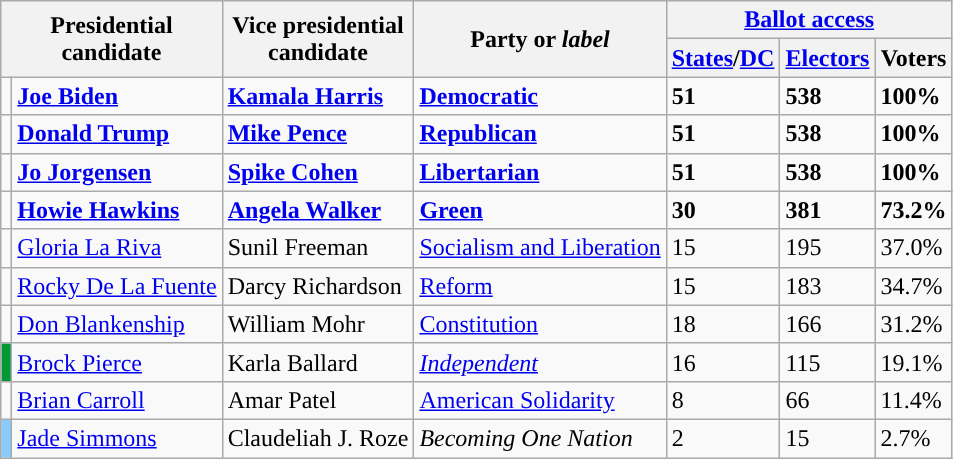<table class="wikitable">
<tr>
<th colspan=2 rowspan=2>Presidential<br>candidate</th>
<th rowspan=2>Vice presidential<br>candidate</th>
<th rowspan=2>Party or <em>label</em></th>
<th colspan=3><a href='#'>Ballot access</a> <em></em></th>
</tr>
<tr>
<th><a href='#'>States</a>/<a href='#'>DC</a></th>
<th><a href='#'>Electors</a></th>
<th>Voters</th>
</tr>
<tr style=font-weight:bold>
<td style="background:"></td>
<td><a href='#'>Joe Biden</a></td>
<td><a href='#'>Kamala Harris</a></td>
<td><a href='#'>Democratic</a></td>
<td>51</td>
<td>538</td>
<td>100%</td>
</tr>
<tr style=font-weight:bold>
<td style="background:"></td>
<td><a href='#'>Donald Trump</a></td>
<td><a href='#'>Mike Pence</a></td>
<td><a href='#'>Republican</a></td>
<td>51</td>
<td>538</td>
<td>100%</td>
</tr>
<tr style=font-weight:bold>
<td style="background:"></td>
<td><a href='#'>Jo Jorgensen</a></td>
<td><a href='#'>Spike Cohen</a></td>
<td><a href='#'>Libertarian</a></td>
<td>51</td>
<td>538</td>
<td>100%</td>
</tr>
<tr style=font-weight:bold>
<td style="background:"></td>
<td><a href='#'>Howie Hawkins</a></td>
<td><a href='#'>Angela Walker</a></td>
<td><a href='#'>Green</a></td>
<td>30 <em></em></td>
<td>381 <em></em></td>
<td>73.2% <em></em></td>
</tr>
<tr>
<td style="background:"></td>
<td><a href='#'>Gloria La Riva</a></td>
<td>Sunil Freeman</td>
<td><a href='#'>Socialism and Liberation</a></td>
<td>15 <em></em></td>
<td>195 <em></em></td>
<td>37.0% <em></em></td>
</tr>
<tr>
<td style="background:"></td>
<td><a href='#'>Rocky De La Fuente</a></td>
<td>Darcy Richardson</td>
<td><a href='#'>Reform</a></td>
<td>15 <em></em></td>
<td>183 <em></em></td>
<td>34.7% <em></em></td>
</tr>
<tr>
<td style="background:"></td>
<td><a href='#'>Don Blankenship</a></td>
<td>William Mohr</td>
<td><a href='#'>Constitution</a></td>
<td>18 <em></em></td>
<td>166 <em></em></td>
<td>31.2% <em></em></td>
</tr>
<tr>
<td style="background:#093"></td>
<td><a href='#'>Brock Pierce</a></td>
<td>Karla Ballard</td>
<td><em><a href='#'>Independent</a></em></td>
<td>16 <em></em></td>
<td>115 <em></em></td>
<td>19.1% <em></em></td>
</tr>
<tr>
<td style="background:"></td>
<td><a href='#'>Brian Carroll</a></td>
<td>Amar Patel</td>
<td><a href='#'>American Solidarity</a></td>
<td>8 <em></em></td>
<td>66 <em></em></td>
<td>11.4% <em></em></td>
</tr>
<tr>
<td style="background:#8CF"></td>
<td><a href='#'>Jade Simmons</a></td>
<td>Claudeliah J. Roze</td>
<td><em>Becoming One Nation</em></td>
<td>2 <em></em></td>
<td>15 <em></em></td>
<td>2.7% <em></em></td>
</tr>
</table>
